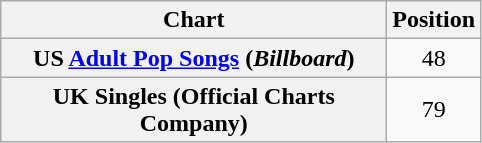<table class="wikitable sortable plainrowheaders">
<tr>
<th scope="col" width=250>Chart</th>
<th>Position</th>
</tr>
<tr>
<th scope="row">US <a href='#'>Adult Pop Songs</a> (<em>Billboard</em>)</th>
<td style="text-align:center;">48</td>
</tr>
<tr>
<th scope="row">UK Singles (Official Charts Company)</th>
<td align="center">79</td>
</tr>
</table>
